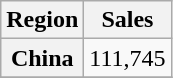<table class="wikitable plainrowheaders" style="text-align:center;">
<tr>
<th>Region</th>
<th>Sales</th>
</tr>
<tr>
<th scope=row>China</th>
<td>111,745</td>
</tr>
<tr>
</tr>
</table>
